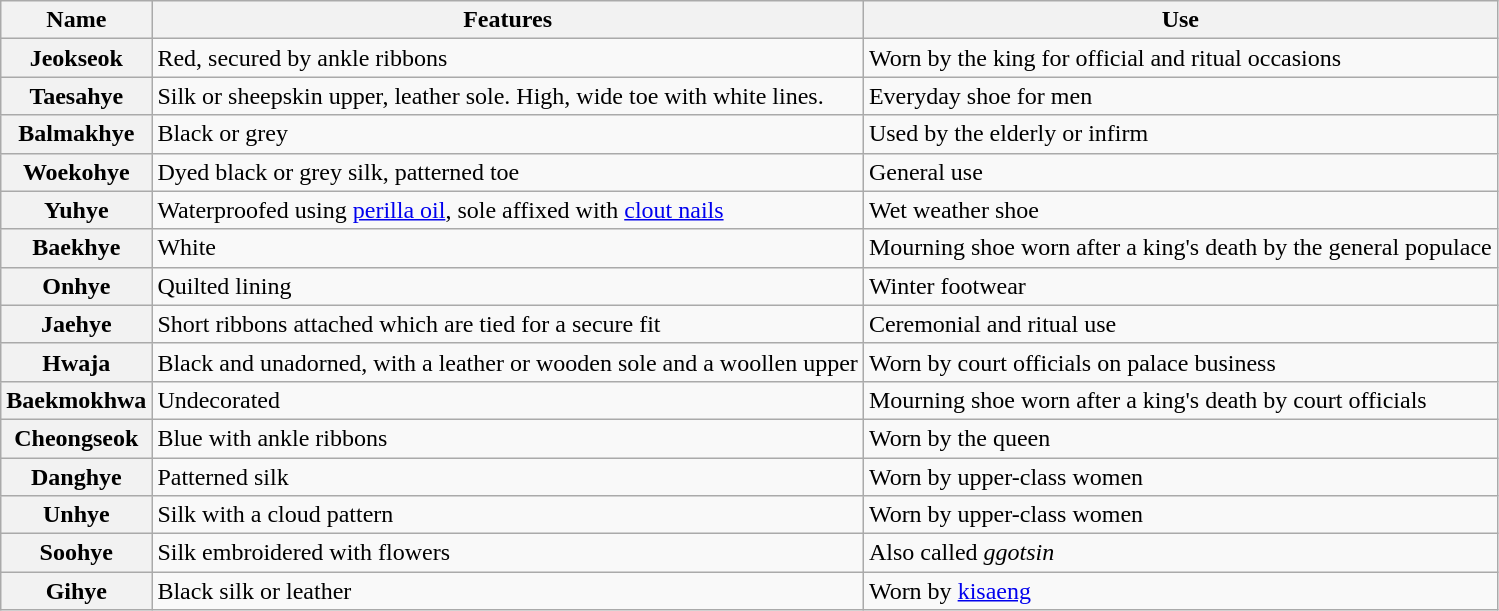<table border="1" class="wikitable">
<tr>
<th>Name</th>
<th>Features</th>
<th>Use</th>
</tr>
<tr>
<th>Jeokseok</th>
<td>Red, secured by ankle ribbons</td>
<td>Worn by the king for official and ritual occasions</td>
</tr>
<tr>
<th>Taesahye</th>
<td>Silk or sheepskin upper, leather sole. High, wide toe with white lines.</td>
<td>Everyday shoe for men</td>
</tr>
<tr>
<th>Balmakhye</th>
<td>Black or grey</td>
<td>Used by the elderly or infirm</td>
</tr>
<tr>
<th>Woekohye</th>
<td>Dyed black or grey silk, patterned toe</td>
<td>General use</td>
</tr>
<tr>
<th>Yuhye</th>
<td>Waterproofed using <a href='#'>perilla oil</a>, sole affixed with <a href='#'>clout nails</a></td>
<td>Wet weather shoe</td>
</tr>
<tr>
<th>Baekhye</th>
<td>White</td>
<td>Mourning shoe worn after a king's death by the general populace</td>
</tr>
<tr>
<th>Onhye</th>
<td>Quilted lining</td>
<td>Winter footwear</td>
</tr>
<tr>
<th>Jaehye</th>
<td>Short ribbons attached which are tied for a secure fit</td>
<td>Ceremonial and ritual use</td>
</tr>
<tr>
<th>Hwaja</th>
<td>Black and unadorned, with a leather or wooden sole and a woollen upper</td>
<td>Worn by court officials on palace business</td>
</tr>
<tr>
<th>Baekmokhwa</th>
<td>Undecorated</td>
<td>Mourning shoe worn after a king's death by court officials</td>
</tr>
<tr>
<th>Cheongseok</th>
<td>Blue with ankle ribbons</td>
<td>Worn by the queen</td>
</tr>
<tr>
<th>Danghye</th>
<td>Patterned silk</td>
<td>Worn by upper-class women</td>
</tr>
<tr>
<th>Unhye</th>
<td>Silk with a cloud pattern</td>
<td>Worn by upper-class women</td>
</tr>
<tr>
<th>Soohye</th>
<td>Silk embroidered with flowers</td>
<td>Also called <em>ggotsin</em></td>
</tr>
<tr>
<th>Gihye</th>
<td>Black silk or leather</td>
<td>Worn by <a href='#'>kisaeng</a></td>
</tr>
</table>
